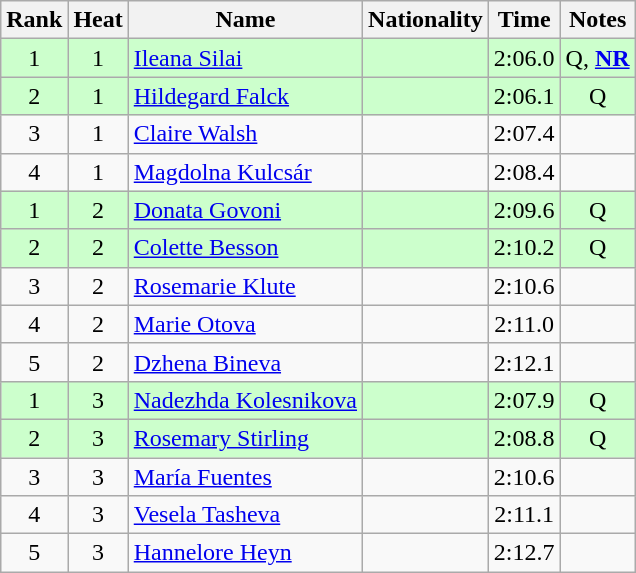<table class="wikitable sortable" style="text-align:center">
<tr>
<th>Rank</th>
<th>Heat</th>
<th>Name</th>
<th>Nationality</th>
<th>Time</th>
<th>Notes</th>
</tr>
<tr bgcolor=ccffcc>
<td>1</td>
<td>1</td>
<td align="left"><a href='#'>Ileana Silai</a></td>
<td align=left></td>
<td>2:06.0</td>
<td>Q, <strong><a href='#'>NR</a></strong></td>
</tr>
<tr bgcolor=ccffcc>
<td>2</td>
<td>1</td>
<td align="left"><a href='#'>Hildegard Falck</a></td>
<td align=left></td>
<td>2:06.1</td>
<td>Q</td>
</tr>
<tr>
<td>3</td>
<td>1</td>
<td align="left"><a href='#'>Claire Walsh</a></td>
<td align=left></td>
<td>2:07.4</td>
<td></td>
</tr>
<tr>
<td>4</td>
<td>1</td>
<td align="left"><a href='#'>Magdolna Kulcsár</a></td>
<td align=left></td>
<td>2:08.4</td>
<td></td>
</tr>
<tr bgcolor=ccffcc>
<td>1</td>
<td>2</td>
<td align="left"><a href='#'>Donata Govoni</a></td>
<td align=left></td>
<td>2:09.6</td>
<td>Q</td>
</tr>
<tr bgcolor=ccffcc>
<td>2</td>
<td>2</td>
<td align="left"><a href='#'>Colette Besson</a></td>
<td align=left></td>
<td>2:10.2</td>
<td>Q</td>
</tr>
<tr>
<td>3</td>
<td>2</td>
<td align="left"><a href='#'>Rosemarie Klute</a></td>
<td align=left></td>
<td>2:10.6</td>
<td></td>
</tr>
<tr>
<td>4</td>
<td>2</td>
<td align="left"><a href='#'>Marie Otova</a></td>
<td align=left></td>
<td>2:11.0</td>
<td></td>
</tr>
<tr>
<td>5</td>
<td>2</td>
<td align="left"><a href='#'>Dzhena Bineva</a></td>
<td align=left></td>
<td>2:12.1</td>
<td></td>
</tr>
<tr bgcolor=ccffcc>
<td>1</td>
<td>3</td>
<td align="left"><a href='#'>Nadezhda Kolesnikova</a></td>
<td align=left></td>
<td>2:07.9</td>
<td>Q</td>
</tr>
<tr bgcolor=ccffcc>
<td>2</td>
<td>3</td>
<td align="left"><a href='#'>Rosemary Stirling</a></td>
<td align=left></td>
<td>2:08.8</td>
<td>Q</td>
</tr>
<tr>
<td>3</td>
<td>3</td>
<td align="left"><a href='#'>María Fuentes</a></td>
<td align=left></td>
<td>2:10.6</td>
<td></td>
</tr>
<tr>
<td>4</td>
<td>3</td>
<td align="left"><a href='#'>Vesela Tasheva</a></td>
<td align=left></td>
<td>2:11.1</td>
<td></td>
</tr>
<tr>
<td>5</td>
<td>3</td>
<td align="left"><a href='#'>Hannelore Heyn</a></td>
<td align=left></td>
<td>2:12.7</td>
<td></td>
</tr>
</table>
